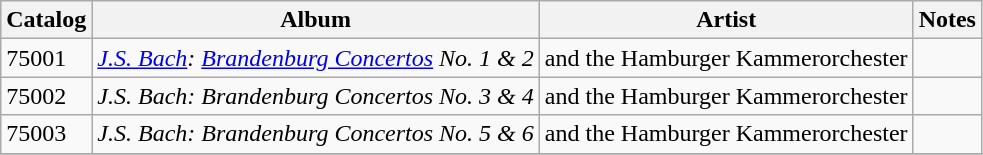<table class="wikitable sortable">
<tr>
<th>Catalog</th>
<th>Album</th>
<th>Artist</th>
<th>Notes</th>
</tr>
<tr>
<td>75001</td>
<td><em><a href='#'>J.S. Bach</a>: <a href='#'>Brandenburg Concertos</a> No. 1 & 2</em></td>
<td> and the Hamburger Kammerorchester</td>
<td></td>
</tr>
<tr>
<td>75002</td>
<td><em>J.S. Bach: Brandenburg Concertos No. 3 & 4</em></td>
<td> and the Hamburger Kammerorchester</td>
<td></td>
</tr>
<tr>
<td>75003</td>
<td><em>J.S. Bach: Brandenburg Concertos No. 5 & 6</em></td>
<td> and the Hamburger Kammerorchester</td>
<td></td>
</tr>
<tr>
</tr>
</table>
